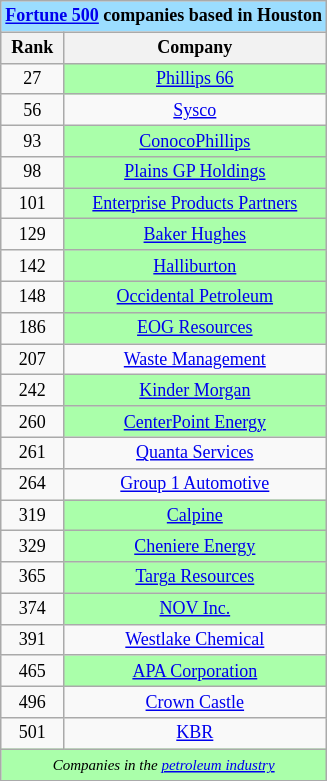<table class="wikitable" style="float:right; font-size:75%; text-align:center; margin:1em;">
<tr>
<td colspan="3" style="background:#9BDDFF;"><strong><a href='#'>Fortune 500</a> companies based in Houston</strong></td>
</tr>
<tr>
<th>Rank</th>
<th>Company</th>
</tr>
<tr>
<td>27</td>
<td style="background:#afa;"><a href='#'>Phillips 66</a></td>
</tr>
<tr>
<td>56</td>
<td><a href='#'>Sysco</a></td>
</tr>
<tr>
<td>93</td>
<td style="background:#afa;"><a href='#'>ConocoPhillips</a></td>
</tr>
<tr>
<td>98</td>
<td style="background:#afa;"><a href='#'>Plains GP Holdings</a></td>
</tr>
<tr>
<td>101</td>
<td style="background:#afa;"><a href='#'>Enterprise Products Partners</a></td>
</tr>
<tr>
<td>129</td>
<td style="background:#afa;"><a href='#'>Baker Hughes</a></td>
</tr>
<tr>
<td>142</td>
<td style="background:#afa;"><a href='#'>Halliburton</a></td>
</tr>
<tr>
<td>148</td>
<td style="background:#afa;"><a href='#'>Occidental Petroleum</a></td>
</tr>
<tr>
<td>186</td>
<td style="background:#afa;"><a href='#'>EOG Resources</a></td>
</tr>
<tr>
<td>207</td>
<td><a href='#'>Waste Management</a></td>
</tr>
<tr>
<td>242</td>
<td style="background:#afa;"><a href='#'>Kinder Morgan</a></td>
</tr>
<tr>
<td>260</td>
<td style="background:#afa;"><a href='#'>CenterPoint Energy</a></td>
</tr>
<tr>
<td>261</td>
<td><a href='#'>Quanta Services</a></td>
</tr>
<tr>
<td>264</td>
<td><a href='#'>Group 1 Automotive</a></td>
</tr>
<tr>
<td>319</td>
<td style="background:#afa;"><a href='#'>Calpine</a></td>
</tr>
<tr>
<td>329</td>
<td style="background:#afa;"><a href='#'>Cheniere Energy</a></td>
</tr>
<tr>
<td>365</td>
<td style="background:#afa;"><a href='#'>Targa Resources</a></td>
</tr>
<tr>
<td>374</td>
<td style="background:#afa;"><a href='#'>NOV Inc.</a></td>
</tr>
<tr>
<td>391</td>
<td><a href='#'>Westlake Chemical</a></td>
</tr>
<tr>
<td>465</td>
<td style="background:#afa;"><a href='#'>APA Corporation</a></td>
</tr>
<tr>
<td>496</td>
<td><a href='#'>Crown Castle</a></td>
</tr>
<tr>
<td>501</td>
<td><a href='#'>KBR</a></td>
</tr>
<tr>
<td colspan="3" style="background:#afa;"><em><small>Companies in the <a href='#'>petroleum industry</a></small></em></td>
</tr>
</table>
